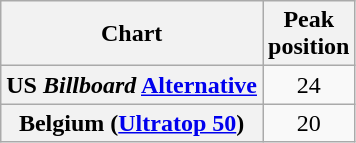<table class="wikitable plainrowheaders sortable">
<tr>
<th scope="col">Chart</th>
<th scope="col">Peak<br>position</th>
</tr>
<tr>
<th scope="row">US <em>Billboard</em> <a href='#'>Alternative</a></th>
<td align="center">24</td>
</tr>
<tr>
<th scope="row">Belgium (<a href='#'>Ultratop 50</a>)</th>
<td align="center">20</td>
</tr>
</table>
